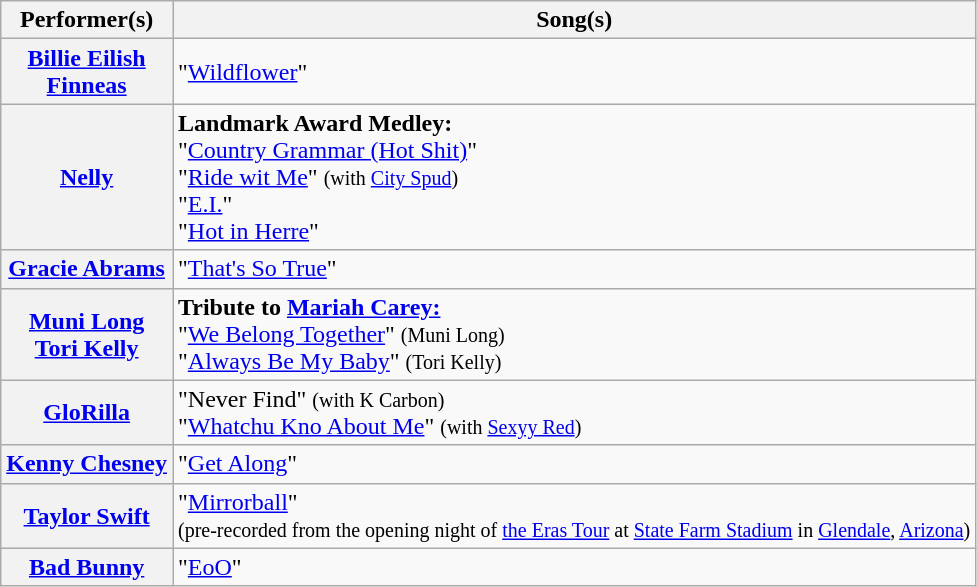<table class="wikitable plainrowheaders">
<tr>
<th scope="col">Performer(s)</th>
<th scope="col">Song(s)</th>
</tr>
<tr>
<th scope="row"><a href='#'>Billie Eilish</a><br><a href='#'>Finneas</a></th>
<td>"<a href='#'>Wildflower</a>"</td>
</tr>
<tr>
<th scope="row"><a href='#'>Nelly</a></th>
<td><strong>Landmark Award Medley:</strong><br>"<a href='#'>Country Grammar (Hot Shit)</a>"<br>"<a href='#'>Ride wit Me</a>" <small>(with <a href='#'>City Spud</a>)</small><br>"<a href='#'>E.I.</a>"<br>"<a href='#'>Hot in Herre</a>"</td>
</tr>
<tr>
<th scope="row"><a href='#'>Gracie Abrams</a></th>
<td>"<a href='#'>That's So True</a>"</td>
</tr>
<tr>
<th scope="row"><a href='#'>Muni Long</a> <br> <a href='#'>Tori Kelly</a></th>
<td><strong>Tribute to <a href='#'>Mariah Carey:</a></strong> <br> "<a href='#'>We Belong Together</a>" <small>(Muni Long)</small><br> "<a href='#'>Always Be My Baby</a>" <small>(Tori Kelly)</small></td>
</tr>
<tr>
<th scope="row"><a href='#'>GloRilla</a></th>
<td>"Never Find" <small>(with K Carbon)</small> <br> "<a href='#'>Whatchu Kno About Me</a>" <small>(with <a href='#'>Sexyy Red</a>)</small></td>
</tr>
<tr>
<th scope="row"><a href='#'>Kenny Chesney</a></th>
<td>"<a href='#'>Get Along</a>"</td>
</tr>
<tr>
<th scope="row"><a href='#'>Taylor Swift</a></th>
<td>"<a href='#'>Mirrorball</a>"<br><small>(pre-recorded from the opening night of <a href='#'>the Eras Tour</a> at <a href='#'>State Farm Stadium</a> in <a href='#'>Glendale</a>, <a href='#'>Arizona</a>)</small></td>
</tr>
<tr>
<th scope="row"><a href='#'>Bad Bunny</a></th>
<td>"<a href='#'>EoO</a>"</td>
</tr>
</table>
